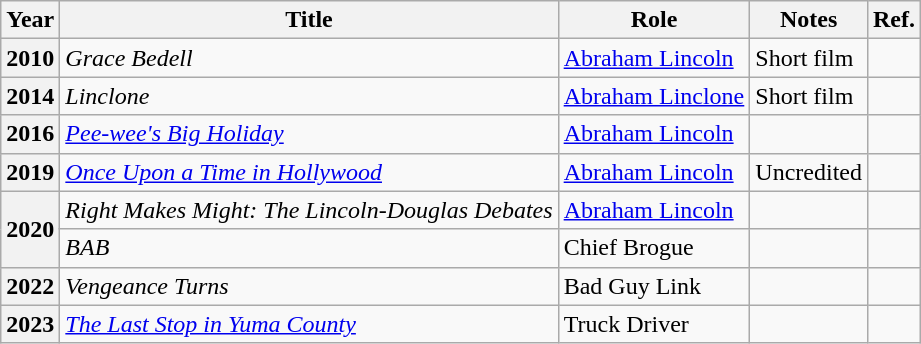<table class="wikitable plainrowheaders">
<tr>
<th scope="col">Year</th>
<th scope="col">Title</th>
<th scope="col">Role</th>
<th scope="col" class="unsortable">Notes</th>
<th scope="col">Ref.</th>
</tr>
<tr>
<th scope="row">2010</th>
<td><em>Grace Bedell</em></td>
<td><a href='#'>Abraham Lincoln</a></td>
<td>Short film</td>
<td align="center"></td>
</tr>
<tr>
<th scope="row">2014</th>
<td><em>Linclone</em></td>
<td><a href='#'>Abraham Linclone</a></td>
<td>Short film</td>
<td align="center"></td>
</tr>
<tr>
<th scope="row">2016</th>
<td><em><a href='#'>Pee-wee's Big Holiday</a></em></td>
<td><a href='#'>Abraham Lincoln</a></td>
<td></td>
<td align="center"></td>
</tr>
<tr>
<th scope="row">2019</th>
<td><em><a href='#'>Once Upon a Time in Hollywood</a></em></td>
<td><a href='#'>Abraham Lincoln</a></td>
<td>Uncredited</td>
<td align="center"></td>
</tr>
<tr>
<th scope="row" rowspan="2">2020</th>
<td><em>Right Makes Might: The Lincoln-Douglas Debates</em></td>
<td><a href='#'>Abraham Lincoln</a></td>
<td></td>
<td align="center"></td>
</tr>
<tr>
<td><em>BAB</em></td>
<td>Chief Brogue</td>
<td></td>
<td></td>
</tr>
<tr>
<th scope="row">2022</th>
<td><em>Vengeance Turns</em></td>
<td>Bad Guy Link</td>
<td></td>
<td></td>
</tr>
<tr>
<th scope="row">2023</th>
<td><em><a href='#'>The Last Stop in Yuma County</a></em></td>
<td>Truck Driver</td>
<td></td>
<td align="center"></td>
</tr>
</table>
